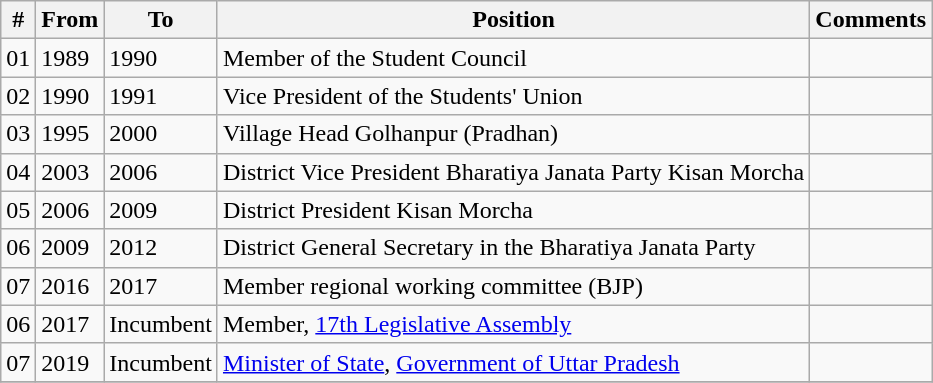<table class="wikitable sortable">
<tr>
<th>#</th>
<th>From</th>
<th>To</th>
<th>Position</th>
<th>Comments</th>
</tr>
<tr>
<td>01</td>
<td>1989</td>
<td>1990</td>
<td>Member of the Student Council</td>
<td></td>
</tr>
<tr>
<td>02</td>
<td>1990</td>
<td>1991</td>
<td>Vice President of the Students' Union</td>
<td></td>
</tr>
<tr>
<td>03</td>
<td>1995</td>
<td>2000</td>
<td>Village Head Golhanpur (Pradhan)</td>
<td></td>
</tr>
<tr>
<td>04</td>
<td>2003</td>
<td>2006</td>
<td>District Vice President Bharatiya Janata Party Kisan Morcha</td>
<td></td>
</tr>
<tr>
<td>05</td>
<td>2006</td>
<td>2009</td>
<td>District President Kisan Morcha</td>
<td></td>
</tr>
<tr>
<td>06</td>
<td>2009</td>
<td>2012</td>
<td>District General Secretary in the Bharatiya Janata Party</td>
<td></td>
</tr>
<tr>
<td>07</td>
<td>2016</td>
<td>2017</td>
<td>Member regional working committee (BJP)</td>
<td></td>
</tr>
<tr>
<td>06</td>
<td>2017</td>
<td>Incumbent</td>
<td>Member, <a href='#'>17th Legislative Assembly</a></td>
<td></td>
</tr>
<tr>
<td>07</td>
<td>2019</td>
<td>Incumbent</td>
<td><a href='#'>Minister of State</a>, <a href='#'>Government of Uttar Pradesh</a></td>
<td></td>
</tr>
<tr>
</tr>
</table>
